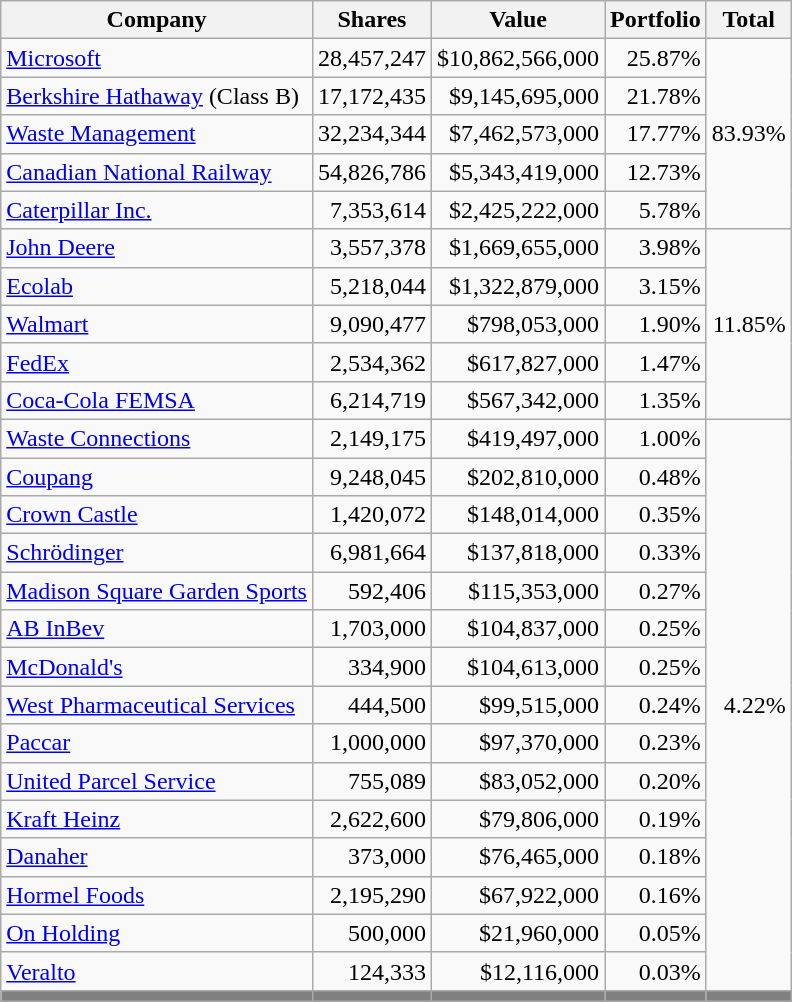<table class="wikitable" style="text-align: right;">
<tr>
<th scope="col">Company</th>
<th scope="col">Shares</th>
<th scope="col">Value</th>
<th scope="col">Portfolio</th>
<th scope="col">Total</th>
</tr>
<tr>
<td style="text-align:left;"><a href='#'>Microsoft</a></td>
<td>28,457,247</td>
<td>$10,862,566,000</td>
<td>25.87%</td>
<td rowspan=5>83.93%</td>
</tr>
<tr>
<td style="text-align:left;"><a href='#'>Berkshire Hathaway</a> (Class B)</td>
<td>17,172,435</td>
<td>$9,145,695,000</td>
<td>21.78%</td>
</tr>
<tr>
<td style="text-align:left;"><a href='#'>Waste Management</a></td>
<td>32,234,344</td>
<td>$7,462,573,000</td>
<td>17.77%</td>
</tr>
<tr>
<td style="text-align:left;"><a href='#'>Canadian National Railway</a></td>
<td>54,826,786</td>
<td>$5,343,419,000</td>
<td>12.73%</td>
</tr>
<tr>
<td style="text-align:left;"><a href='#'>Caterpillar Inc.</a></td>
<td>7,353,614</td>
<td>$2,425,222,000</td>
<td>5.78%</td>
</tr>
<tr>
<td style="text-align:left;"><a href='#'>John Deere</a></td>
<td>3,557,378</td>
<td>$1,669,655,000</td>
<td>3.98%</td>
<td rowspan=5>11.85%</td>
</tr>
<tr>
<td style="text-align:left;"><a href='#'>Ecolab</a></td>
<td>5,218,044</td>
<td>$1,322,879,000</td>
<td>3.15%</td>
</tr>
<tr>
<td style="text-align:left;"><a href='#'>Walmart</a></td>
<td>9,090,477</td>
<td>$798,053,000</td>
<td>1.90%</td>
</tr>
<tr>
<td style="text-align:left;"><a href='#'>FedEx</a></td>
<td>2,534,362</td>
<td>$617,827,000</td>
<td>1.47%</td>
</tr>
<tr>
<td style="text-align:left;"><a href='#'>Coca-Cola FEMSA</a></td>
<td>6,214,719</td>
<td>$567,342,000</td>
<td>1.35%</td>
</tr>
<tr>
<td style="text-align:left;"><a href='#'>Waste Connections</a></td>
<td>2,149,175</td>
<td>$419,497,000</td>
<td>1.00%</td>
<td rowspan=15>4.22%</td>
</tr>
<tr>
<td style="text-align:left;"><a href='#'>Coupang</a></td>
<td>9,248,045</td>
<td>$202,810,000</td>
<td>0.48%</td>
</tr>
<tr>
<td style="text-align:left;"><a href='#'>Crown Castle</a></td>
<td>1,420,072</td>
<td>$148,014,000</td>
<td>0.35%</td>
</tr>
<tr>
<td style="text-align:left;"><a href='#'>Schrödinger</a></td>
<td>6,981,664</td>
<td>$137,818,000</td>
<td>0.33%</td>
</tr>
<tr>
<td style="text-align:left;"><a href='#'>Madison Square Garden Sports</a></td>
<td>592,406</td>
<td>$115,353,000</td>
<td>0.27%</td>
</tr>
<tr>
<td style="text-align:left;"><a href='#'>AB InBev</a></td>
<td>1,703,000</td>
<td>$104,837,000</td>
<td>0.25%</td>
</tr>
<tr>
<td style="text-align:left;"><a href='#'>McDonald's</a></td>
<td>334,900</td>
<td>$104,613,000</td>
<td>0.25%</td>
</tr>
<tr>
<td style="text-align:left;"><a href='#'>West Pharmaceutical Services</a></td>
<td>444,500</td>
<td>$99,515,000</td>
<td>0.24%</td>
</tr>
<tr>
<td style="text-align:left;"><a href='#'>Paccar</a></td>
<td>1,000,000</td>
<td>$97,370,000</td>
<td>0.23%</td>
</tr>
<tr>
<td style="text-align:left;"><a href='#'>United Parcel Service</a></td>
<td>755,089</td>
<td>$83,052,000</td>
<td>0.20%</td>
</tr>
<tr>
<td style="text-align:left;"><a href='#'>Kraft Heinz</a></td>
<td>2,622,600</td>
<td>$79,806,000</td>
<td>0.19%</td>
</tr>
<tr>
<td style="text-align:left;"><a href='#'>Danaher</a></td>
<td>373,000</td>
<td>$76,465,000</td>
<td>0.18%</td>
</tr>
<tr>
<td style="text-align:left;"><a href='#'>Hormel Foods</a></td>
<td>2,195,290</td>
<td>$67,922,000</td>
<td>0.16%</td>
</tr>
<tr>
<td style="text-align:left;"><a href='#'>On Holding</a></td>
<td>500,000</td>
<td>$21,960,000</td>
<td>0.05%</td>
</tr>
<tr>
<td style="text-align:left;"><a href='#'>Veralto</a></td>
<td>124,333</td>
<td>$12,116,000</td>
<td>0.03%</td>
</tr>
<tr>
<td style="text-align:left; background:#808080"></td>
<td style="background:#808080"></td>
<td style="background:#808080"></td>
<td style="background:#808080"></td>
<td style="background:#808080"></td>
</tr>
</table>
